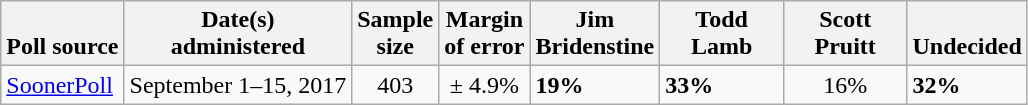<table class="wikitable">
<tr valign=bottom>
<th>Poll source</th>
<th>Date(s)<br>administered</th>
<th>Sample<br>size</th>
<th>Margin<br>of error</th>
<th style="width:75px;">Jim<br>Bridenstine</th>
<th style="width:75px;">Todd<br>Lamb</th>
<th style="width:75px;">Scott<br>Pruitt</th>
<th>Undecided</th>
</tr>
<tr>
<td><a href='#'>SoonerPoll</a></td>
<td align=center>September 1–15, 2017</td>
<td align=center>403</td>
<td align=center>± 4.9%</td>
<td><strong>19%</strong></td>
<td><strong>33%</strong></td>
<td align=center>16%</td>
<td><strong>32%</strong></td>
</tr>
</table>
